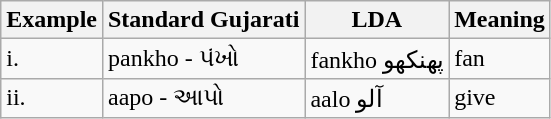<table class="wikitable">
<tr>
<th>Example</th>
<th>Standard Gujarati</th>
<th>LDA</th>
<th>Meaning</th>
</tr>
<tr>
<td>i.</td>
<td>pankho - પંખો</td>
<td>fankho <span>پھنکھو</span></td>
<td>fan</td>
</tr>
<tr>
<td>ii.</td>
<td>aapo - આપો</td>
<td>aalo <span>آلو</span></td>
<td>give</td>
</tr>
</table>
